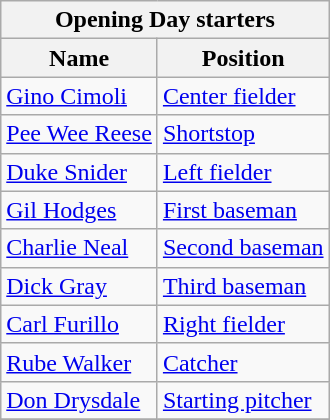<table class="wikitable" style="text-align:left">
<tr>
<th colspan="2">Opening Day starters</th>
</tr>
<tr>
<th>Name</th>
<th>Position</th>
</tr>
<tr>
<td><a href='#'>Gino Cimoli</a></td>
<td><a href='#'>Center fielder</a></td>
</tr>
<tr>
<td><a href='#'>Pee Wee Reese</a></td>
<td><a href='#'>Shortstop</a></td>
</tr>
<tr>
<td><a href='#'>Duke Snider</a></td>
<td><a href='#'>Left fielder</a></td>
</tr>
<tr>
<td><a href='#'>Gil Hodges</a></td>
<td><a href='#'>First baseman</a></td>
</tr>
<tr>
<td><a href='#'>Charlie Neal</a></td>
<td><a href='#'>Second baseman</a></td>
</tr>
<tr>
<td><a href='#'>Dick Gray</a></td>
<td><a href='#'>Third baseman</a></td>
</tr>
<tr>
<td><a href='#'>Carl Furillo</a></td>
<td><a href='#'>Right fielder</a></td>
</tr>
<tr>
<td><a href='#'>Rube Walker</a></td>
<td><a href='#'>Catcher</a></td>
</tr>
<tr>
<td><a href='#'>Don Drysdale</a></td>
<td><a href='#'>Starting pitcher</a></td>
</tr>
<tr>
</tr>
</table>
